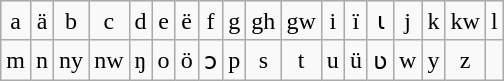<table class="wikitable" style="text-align: center;">
<tr>
<td>a</td>
<td>ä</td>
<td>b</td>
<td>c</td>
<td>d</td>
<td>e</td>
<td>ë</td>
<td>f</td>
<td>g</td>
<td>gh</td>
<td>gw</td>
<td>i</td>
<td>ï</td>
<td>ɩ</td>
<td>j</td>
<td>k</td>
<td>kw</td>
<td>l</td>
</tr>
<tr>
<td>m</td>
<td>n</td>
<td>ny</td>
<td>nw</td>
<td>ŋ</td>
<td>o</td>
<td>ö</td>
<td>ɔ</td>
<td>p</td>
<td>s</td>
<td>t</td>
<td>u</td>
<td>ü</td>
<td>ʋ</td>
<td>w</td>
<td>y</td>
<td>z</td>
</tr>
</table>
